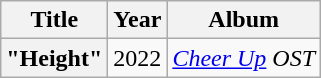<table class="wikitable plainrowheaders" style="text-align:center">
<tr>
<th>Title</th>
<th>Year</th>
<th>Album</th>
</tr>
<tr>
<th scope="row">"Height" <br></th>
<td>2022</td>
<td><em><a href='#'>Cheer Up</a> OST</em></td>
</tr>
</table>
